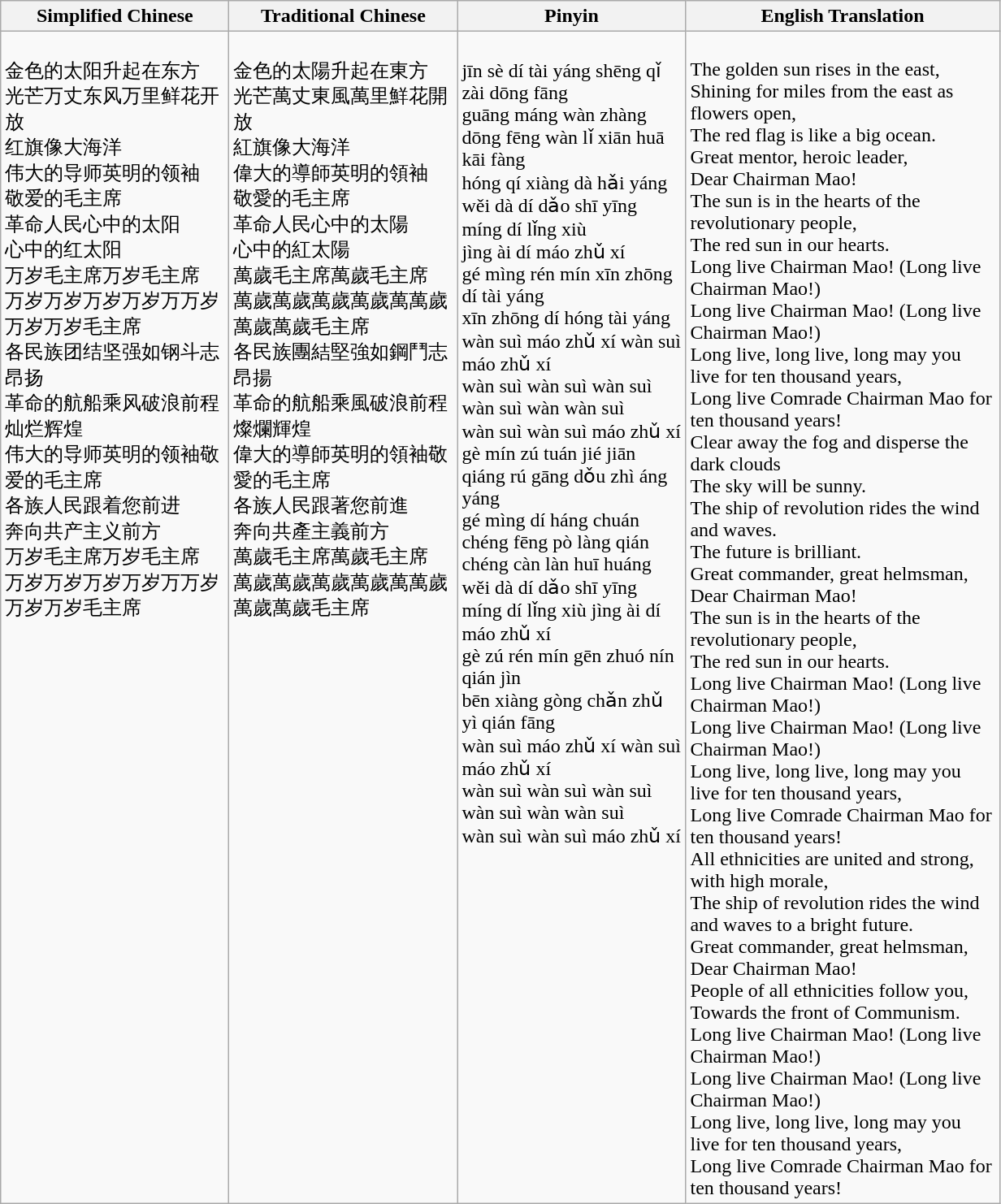<table class="wikitable">
<tr>
<th width="180">Simplified Chinese</th>
<th width="180">Traditional Chinese</th>
<th width="180">Pinyin</th>
<th width="250">English Translation</th>
</tr>
<tr valign="top">
<td><br>金色的太阳升起在东方<br>
光芒万丈东风万里鲜花开放<br>
红旗像大海洋<br>
伟大的导师英明的领袖<br>
敬爱的毛主席<br>
革命人民心中的太阳<br>
心中的红太阳<br>
万岁毛主席万岁毛主席<br>
万岁万岁万岁万岁万万岁<br>
万岁万岁毛主席<br>
各民族团结坚强如钢斗志昂扬<br>
革命的航船乘风破浪前程灿烂辉煌<br>
伟大的导师英明的领袖敬爱的毛主席<br>
各族人民跟着您前进<br>
奔向共产主义前方<br>
万岁毛主席万岁毛主席<br>
万岁万岁万岁万岁万万岁<br>
万岁万岁毛主席<br></td>
<td><br>金色的太陽升起在東方<br>
光芒萬丈東風萬里鮮花開放<br>
紅旗像大海洋<br>
偉大的導師英明的領袖<br>
敬愛的毛主席<br>
革命人民心中的太陽<br>
心中的紅太陽<br>
萬歲毛主席萬歲毛主席<br>
萬歲萬歲萬歲萬歲萬萬歲<br>
萬歲萬歲毛主席<br>
各民族團結堅強如鋼鬥志昂揚<br>
革命的航船乘風破浪前程燦爛輝煌<br>
偉大的導師英明的領袖敬愛的毛主席<br>
各族人民跟著您前進<br>
奔向共產主義前方<br>
萬歲毛主席萬歲毛主席<br>
萬歲萬歲萬歲萬歲萬萬歲<br>
萬歲萬歲毛主席<br></td>
<td><br>jīn sè dí tài yáng shēng qǐ zài dōng fāng <br>
guāng máng wàn zhàng dōng fēng wàn lǐ xiān huā kāi fàng<br>
hóng qí xiàng dà hǎi yáng <br>
wěi dà dí dǎo shī yīng míng dí lǐng xiù <br>
jìng ài dí máo zhǔ xí <br>
gé mìng rén mín xīn zhōng dí tài yáng <br>
xīn zhōng dí hóng tài yáng <br>
wàn suì máo zhǔ xí wàn suì máo zhǔ xí <br>
wàn suì wàn suì wàn suì wàn suì wàn wàn suì <br>
wàn suì wàn suì máo zhǔ xí <br>
gè mín zú tuán jié jiān qiáng rú gāng dǒu zhì áng yáng <br>
gé mìng dí háng chuán chéng fēng pò làng qián chéng càn làn huī huáng <br>
wěi dà dí dǎo shī yīng míng dí lǐng xiù jìng ài dí máo zhǔ xí<br>
gè zú rén mín gēn zhuó nín qián jìn <br>
bēn xiàng gòng chǎn zhǔ yì qián fāng <br>
wàn suì máo zhǔ xí wàn suì máo zhǔ xí <br>
wàn suì wàn suì wàn suì wàn suì wàn wàn suì <br>
wàn suì wàn suì máo zhǔ xí<br></td>
<td><br>The golden sun rises in the east,<br>
Shining for miles from the east as flowers open,<br>
The red flag is like a big ocean.<br>
Great mentor, heroic leader,<br>
Dear Chairman Mao!<br>
The sun is in the hearts of the revolutionary people,<br>
The red sun in our hearts.<br>
Long live Chairman Mao! (Long live Chairman Mao!)<br>
Long live Chairman Mao! (Long live Chairman Mao!)<br>
Long live, long live, long may you live for ten thousand years,<br>
Long live Comrade Chairman Mao for ten thousand years!<br>Clear away the fog and disperse the dark clouds<br>
The sky will be sunny.<br>
The ship of revolution rides the wind and waves.<br>
The future is brilliant.<br>
Great commander, great helmsman,<br>
Dear Chairman Mao!<br>
The sun is in the hearts of the revolutionary people,<br>
The red sun in our hearts.<br>
Long live Chairman Mao! (Long live Chairman Mao!)<br>
Long live Chairman Mao! (Long live Chairman Mao!)<br>
Long live, long live, long may you live for ten thousand years,<br>
Long live Comrade Chairman Mao for ten thousand years!<br>All ethnicities are united and strong, with high morale,<br>
The ship of revolution rides the wind and waves to a bright future.<br>
Great commander, great helmsman,<br>
Dear Chairman Mao!<br>
People of all ethnicities follow you,<br>
Towards the front of Communism.<br>
Long live Chairman Mao! (Long live Chairman Mao!)<br>
Long live Chairman Mao! (Long live Chairman Mao!)<br>
Long live, long live, long may you live for ten thousand years,<br>
Long live Comrade Chairman Mao for ten thousand years!</td>
</tr>
</table>
